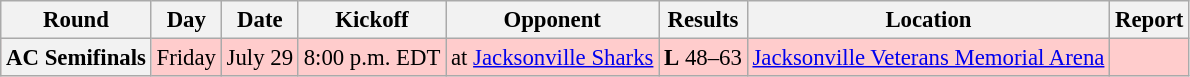<table class="wikitable" style="font-size: 95%;">
<tr>
<th>Round</th>
<th>Day</th>
<th>Date</th>
<th>Kickoff</th>
<th>Opponent</th>
<th>Results</th>
<th>Location</th>
<th>Report</th>
</tr>
<tr style= background:#ffcccc;>
<th align="center">AC Semifinals</th>
<td align="center">Friday</td>
<td align="center">July 29</td>
<td align="center">8:00 p.m. EDT</td>
<td align="center">at <a href='#'>Jacksonville Sharks</a></td>
<td align="center"><strong>L</strong> 48–63</td>
<td align="center"><a href='#'>Jacksonville Veterans Memorial Arena</a></td>
<td align="center"></td>
</tr>
</table>
